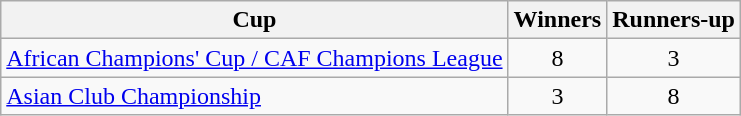<table class="wikitable sortable">
<tr>
<th>Cup</th>
<th>Winners</th>
<th>Runners-up</th>
</tr>
<tr>
<td><a href='#'>African Champions' Cup / CAF Champions League</a></td>
<td align=center>8</td>
<td align=center>3</td>
</tr>
<tr>
<td><a href='#'>Asian Club Championship</a></td>
<td align=center>3</td>
<td align=center>8</td>
</tr>
</table>
